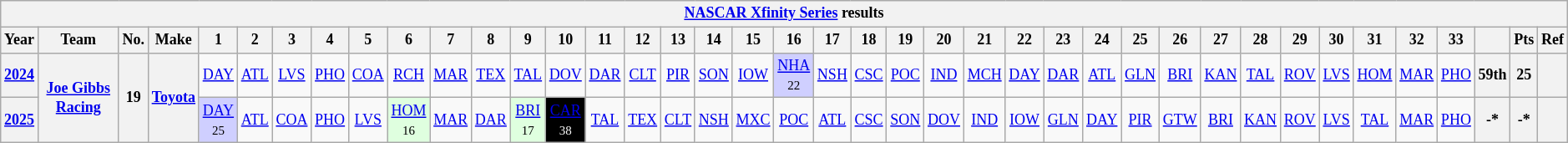<table class="wikitable" style="text-align:center; font-size:75%">
<tr>
<th colspan=42><a href='#'>NASCAR Xfinity Series</a> results</th>
</tr>
<tr>
<th>Year</th>
<th>Team</th>
<th>No.</th>
<th>Make</th>
<th>1</th>
<th>2</th>
<th>3</th>
<th>4</th>
<th>5</th>
<th>6</th>
<th>7</th>
<th>8</th>
<th>9</th>
<th>10</th>
<th>11</th>
<th>12</th>
<th>13</th>
<th>14</th>
<th>15</th>
<th>16</th>
<th>17</th>
<th>18</th>
<th>19</th>
<th>20</th>
<th>21</th>
<th>22</th>
<th>23</th>
<th>24</th>
<th>25</th>
<th>26</th>
<th>27</th>
<th>28</th>
<th>29</th>
<th>30</th>
<th>31</th>
<th>32</th>
<th>33</th>
<th></th>
<th>Pts</th>
<th>Ref</th>
</tr>
<tr>
<th><a href='#'>2024</a></th>
<th rowspan=2><a href='#'>Joe Gibbs Racing</a></th>
<th rowspan=2>19</th>
<th rowspan=2><a href='#'>Toyota</a></th>
<td><a href='#'>DAY</a></td>
<td><a href='#'>ATL</a></td>
<td><a href='#'>LVS</a></td>
<td><a href='#'>PHO</a></td>
<td><a href='#'>COA</a></td>
<td><a href='#'>RCH</a></td>
<td><a href='#'>MAR</a></td>
<td><a href='#'>TEX</a></td>
<td><a href='#'>TAL</a></td>
<td><a href='#'>DOV</a></td>
<td><a href='#'>DAR</a></td>
<td><a href='#'>CLT</a></td>
<td><a href='#'>PIR</a></td>
<td><a href='#'>SON</a></td>
<td><a href='#'>IOW</a></td>
<td style="background:#CFCFFF;"><a href='#'>NHA</a><br><small>22</small></td>
<td><a href='#'>NSH</a></td>
<td><a href='#'>CSC</a></td>
<td><a href='#'>POC</a></td>
<td><a href='#'>IND</a></td>
<td><a href='#'>MCH</a></td>
<td><a href='#'>DAY</a></td>
<td><a href='#'>DAR</a></td>
<td><a href='#'>ATL</a></td>
<td><a href='#'>GLN</a></td>
<td><a href='#'>BRI</a></td>
<td><a href='#'>KAN</a></td>
<td><a href='#'>TAL</a></td>
<td><a href='#'>ROV</a></td>
<td><a href='#'>LVS</a></td>
<td><a href='#'>HOM</a></td>
<td><a href='#'>MAR</a></td>
<td><a href='#'>PHO</a></td>
<th>59th</th>
<th>25</th>
<th></th>
</tr>
<tr>
<th><a href='#'>2025</a></th>
<td style="background:#CFCFFF;"><a href='#'>DAY</a><br><small>25</small></td>
<td><a href='#'>ATL</a></td>
<td><a href='#'>COA</a></td>
<td><a href='#'>PHO</a></td>
<td><a href='#'>LVS</a></td>
<td style="background:#DFFFDF;"><a href='#'>HOM</a><br><small>16</small></td>
<td><a href='#'>MAR</a></td>
<td><a href='#'>DAR</a></td>
<td style="background:#DFFFDF;"><a href='#'>BRI</a><br><small>17</small></td>
<td style="background:#000000;color:white;"><a href='#'><span>CAR</span></a><br><small>38</small></td>
<td><a href='#'>TAL</a></td>
<td><a href='#'>TEX</a></td>
<td><a href='#'>CLT</a></td>
<td><a href='#'>NSH</a></td>
<td><a href='#'>MXC</a></td>
<td><a href='#'>POC</a></td>
<td><a href='#'>ATL</a></td>
<td><a href='#'>CSC</a></td>
<td><a href='#'>SON</a></td>
<td><a href='#'>DOV</a></td>
<td><a href='#'>IND</a></td>
<td><a href='#'>IOW</a></td>
<td><a href='#'>GLN</a></td>
<td><a href='#'>DAY</a></td>
<td><a href='#'>PIR</a></td>
<td><a href='#'>GTW</a></td>
<td><a href='#'>BRI</a></td>
<td><a href='#'>KAN</a></td>
<td><a href='#'>ROV</a></td>
<td><a href='#'>LVS</a></td>
<td><a href='#'>TAL</a></td>
<td><a href='#'>MAR</a></td>
<td><a href='#'>PHO</a></td>
<th>-*</th>
<th>-*</th>
<th></th>
</tr>
</table>
